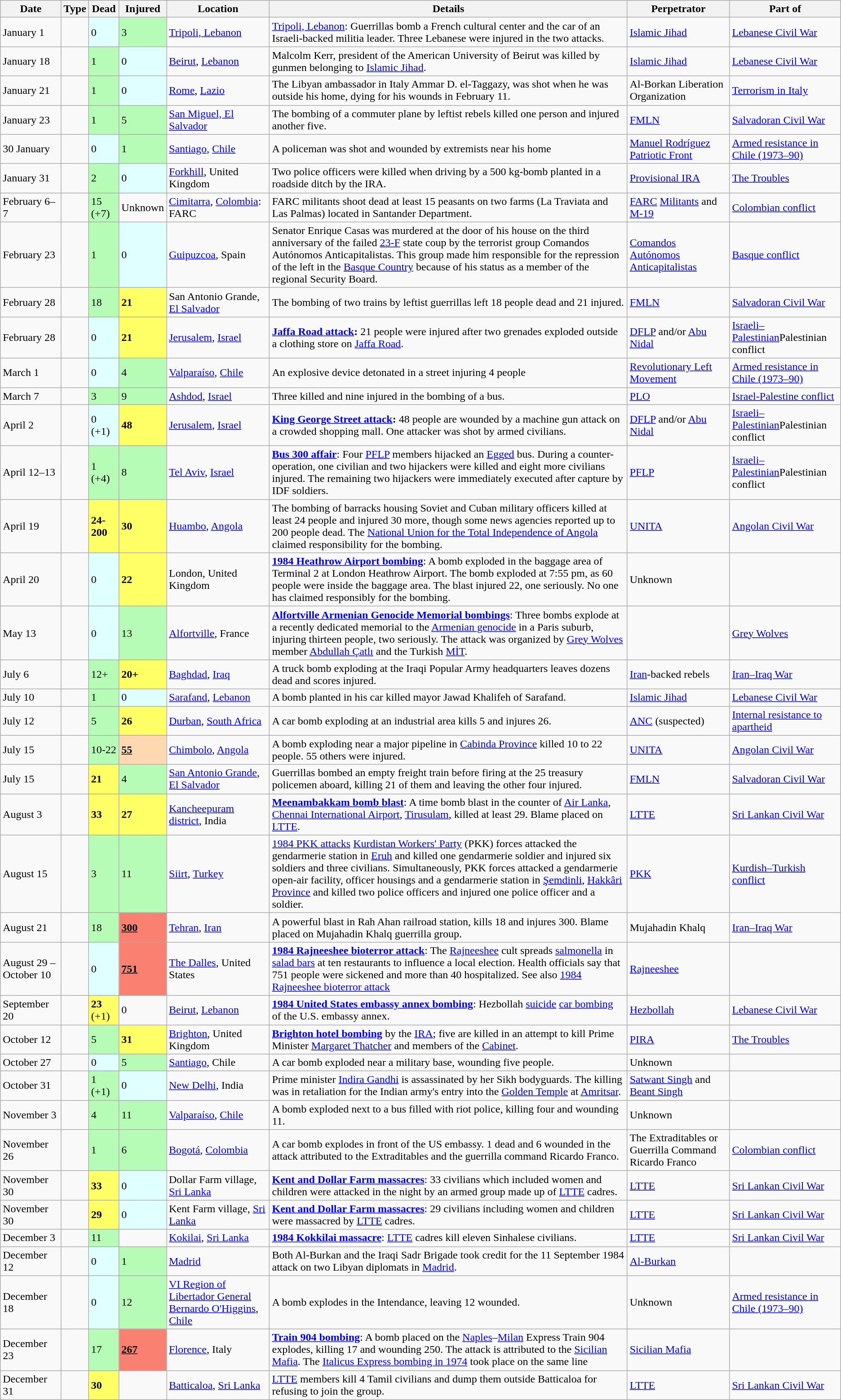<table class="wikitable sortable">
<tr>
<th>Date</th>
<th>Type</th>
<th data-sort-type="number">Dead</th>
<th data-sort-type="number">Injured</th>
<th>Location</th>
<th class="unsortable">Details</th>
<th>Perpetrator</th>
<th>Part of</th>
</tr>
<tr>
<td>January 1</td>
<td></td>
<td style="background:#E0FFFF">0</td>
<td style="background:#B6FCB6">3</td>
<td><a href='#'>Tripoli, Lebanon</a></td>
<td><a href='#'>Tripoli, Lebanon</a>: Guerrillas bomb a French cultural center and the car of an Israeli-backed militia leader. Three Lebanese were injured in the two attacks.</td>
<td><a href='#'>Islamic Jihad</a></td>
<td><a href='#'>Lebanese Civil War</a></td>
</tr>
<tr>
<td>January 18</td>
<td></td>
<td style="background:#B6FCB6">1</td>
<td style="background:#E0FFFF">0</td>
<td><a href='#'>Beirut</a>, <a href='#'>Lebanon</a></td>
<td>Malcolm Kerr, president of the American University of Beirut was killed by gunmen belonging to <a href='#'>Islamic Jihad</a>.</td>
<td><a href='#'>Islamic Jihad</a></td>
<td><a href='#'>Lebanese Civil War</a></td>
</tr>
<tr>
<td>January 21</td>
<td></td>
<td style="background:#B6FCB6">1</td>
<td style="background:#E0FFFF">0</td>
<td><a href='#'>Rome</a>, <a href='#'>Lazio</a></td>
<td>The Libyan ambassador in Italy Ammar D. el-Taggazy, was shot when he was outside his home, dying for his wounds in February 11.</td>
<td>Al-Borkan Liberation Organization</td>
<td><a href='#'>Terrorism in Italy</a></td>
</tr>
<tr>
<td>January 23</td>
<td></td>
<td style="background:#B6FCB6">1</td>
<td style="background:#B6FCB6">5</td>
<td><a href='#'>San Miguel, El Salvador</a></td>
<td>The bombing of a commuter plane by leftist rebels killed one person and injured another five.</td>
<td><a href='#'>FMLN</a></td>
<td><a href='#'>Salvadoran Civil War</a></td>
</tr>
<tr>
<td>30 January</td>
<td></td>
<td style="background:#E0FFFF">0</td>
<td style="background:#B6FCB6">1</td>
<td><a href='#'>Santiago</a>, <a href='#'>Chile</a></td>
<td>A policeman was shot and wounded by extremists near his home</td>
<td><a href='#'>Manuel Rodríguez Patriotic Front</a></td>
<td><a href='#'>Armed resistance in Chile (1973–90)</a></td>
</tr>
<tr>
<td>January 31</td>
<td></td>
<td style="background:#B6FCB6">2</td>
<td style="background:#E0FFFF">0</td>
<td><a href='#'>Forkhill</a>, United Kingdom</td>
<td>Two police officers were killed when driving by a 500 kg-bomb planted in a roadside ditch by the IRA.</td>
<td><a href='#'>Provisional IRA</a></td>
<td><a href='#'>The Troubles</a></td>
</tr>
<tr>
<td>February 6–7</td>
<td></td>
<td style="background:#B6FCB6">15 (+7)</td>
<td>Unknown</td>
<td><a href='#'>Cimitarra</a>, <a href='#'>Colombia</a>:  FARC</td>
<td>FARC militants shoot dead at least 15 peasants on two farms (La Traviata and Las Palmas) located in Santander Department.</td>
<td><a href='#'>FARC</a> <a href='#'>Militants</a> and <a href='#'>M-19</a></td>
<td><a href='#'>Colombian conflict</a></td>
</tr>
<tr>
<td>February 23</td>
<td></td>
<td style="background:#B6FCB6">1</td>
<td style="background:#E0FFFF">0</td>
<td><a href='#'>Guipuzcoa</a>, Spain</td>
<td>Senator Enrique Casas was murdered at the door of his house on the third anniversary of the failed <a href='#'>23-F</a> state coup by the terrorist group Comandos Autónomos Anticapitalistas. This group made him responsible for the repression of the left in the <a href='#'>Basque Country</a> because of his status as a member of the regional Security Board.</td>
<td><a href='#'>Comandos Autónomos Anticapitalistas</a></td>
<td><a href='#'>Basque conflict</a></td>
</tr>
<tr>
<td>February 28</td>
<td></td>
<td style="background:#B6FCB6">18</td>
<td style="background:#FFFF66"><strong>21</strong></td>
<td>San Antonio Grande, <a href='#'>El Salvador</a></td>
<td>The bombing of two trains by leftist guerrillas left 18 people dead and 21 injured.</td>
<td><a href='#'>FMLN</a></td>
<td><a href='#'>Salvadoran Civil War</a></td>
</tr>
<tr>
<td>February 28</td>
<td></td>
<td style="background:#E0FFFF">0</td>
<td style="background:#FFFF66"><strong>21</strong></td>
<td><a href='#'>Jerusalem</a>, <a href='#'>Israel</a></td>
<td><strong><a href='#'>Jaffa Road attack</a>:</strong> 21 people were injured after two grenades exploded outside a clothing store on <a href='#'>Jaffa Road</a>.</td>
<td><a href='#'>DFLP</a> and/or <a href='#'>Abu Nidal</a></td>
<td><a href='#'>Israeli</a><a href='#'>–Palestinian</a>Palestinian conflict</td>
</tr>
<tr>
<td>March 1</td>
<td></td>
<td style="background:#E0FFFF">0</td>
<td style="background:#B6FCB6">4</td>
<td><a href='#'>Valparaíso</a>, <a href='#'>Chile</a></td>
<td>An explosive device detonated in a street  injuring 4 people</td>
<td><a href='#'>Revolutionary Left Movement</a></td>
<td><a href='#'>Armed resistance in Chile (1973–90)</a></td>
</tr>
<tr>
<td>March 7</td>
<td></td>
<td style="background:#B6FCB6">3</td>
<td style="background:#B6FCB6">9</td>
<td><a href='#'>Ashdod</a>, <a href='#'>Israel</a></td>
<td>Three killed and nine injured in the bombing of a bus.</td>
<td><a href='#'>PLO</a></td>
<td><a href='#'>Israel-Palestine conflict</a></td>
</tr>
<tr>
<td>April 2</td>
<td></td>
<td style="background:#E0FFFF">0 (+1)</td>
<td style="background:#FFFF66"><strong>48</strong></td>
<td><a href='#'>Jerusalem</a>, <a href='#'>Israel</a></td>
<td><strong><a href='#'>King George Street attack</a>:</strong> 48 people are wounded by a machine gun attack on a crowded shopping mall. One attacker was shot by armed civilians.</td>
<td><a href='#'>DFLP</a> and/or <a href='#'>Abu Nidal</a></td>
<td><a href='#'>Israeli</a><a href='#'>–Palestinian</a>Palestinian conflict</td>
</tr>
<tr>
<td>April 12–13</td>
<td></td>
<td style="background:#B6FCB6">1 (+4)</td>
<td style="background:#B6FCB6">8</td>
<td><a href='#'>Tel Aviv</a>, <a href='#'>Israel</a></td>
<td><strong><a href='#'>Bus 300 affair</a></strong>: Four <a href='#'>PFLP</a> members hijacked an <a href='#'>Egged</a> bus. During a counter-operation, one civilian and two hijackers were killed and eight more civilians injured. The remaining two hijackers were immediately executed after capture by IDF soldiers.</td>
<td><a href='#'>PFLP</a></td>
<td><a href='#'>Israeli</a><a href='#'>–Palestinian</a>Palestinian conflict</td>
</tr>
<tr>
<td>April 19</td>
<td></td>
<td style="background:#FFFF66"><strong>24-200</strong></td>
<td style="background:#FFFF66"><strong>30</strong></td>
<td><a href='#'>Huambo</a>, <a href='#'>Angola</a></td>
<td>The bombing of barracks housing Soviet and Cuban military officers killed at least 24 people and injured 30 more, though some news agencies reported up to 200 people dead. The <a href='#'>National Union for the Total Independence of Angola</a> claimed responsibility for the bombing.</td>
<td><a href='#'>UNITA</a></td>
<td><a href='#'>Angolan Civil War</a></td>
</tr>
<tr>
<td>April 20</td>
<td></td>
<td style="background:#E0FFFF">0</td>
<td style="background:#FFFF66"><strong>22</strong></td>
<td>London, United Kingdom</td>
<td><strong><a href='#'>1984 Heathrow Airport bombing</a></strong>: A bomb exploded in the baggage area of Terminal 2 at London Heathrow Airport. The bomb exploded at 7:55 pm, as 60 people were inside the baggage area. The blast injured 22, one seriously. No one has claimed responsibly for the bombing.</td>
<td>Unknown</td>
<td></td>
</tr>
<tr>
<td>May 13</td>
<td></td>
<td style="background:#E0FFFF">0</td>
<td style="background:#B6FCB6">13</td>
<td><a href='#'>Alfortville</a>, France</td>
<td><strong><a href='#'>Alfortville Armenian Genocide Memorial bombings</a></strong>: Three bombs explode at a recently dedicated memorial to the <a href='#'>Armenian genocide</a> in a Paris suburb, injuring thirteen people, two seriously. The attack was organized by <a href='#'>Grey Wolves</a> member <a href='#'>Abdullah Çatlı</a> and the Turkish <a href='#'>MİT</a>.</td>
<td></td>
<td><a href='#'>Grey Wolves</a></td>
</tr>
<tr>
<td>July 6</td>
<td></td>
<td style="background:#B6FCB6">12+</td>
<td style="background:#FFFF66"><strong>20+</strong></td>
<td><a href='#'>Baghdad</a>, <a href='#'>Iraq</a></td>
<td>A truck bomb exploding at the Iraqi Popular Army headquarters leaves dozens dead and scores injured.</td>
<td><a href='#'>Iran</a>-backed rebels</td>
<td><a href='#'>Iran–Iraq War</a></td>
</tr>
<tr>
<td>July 10</td>
<td></td>
<td style="background:#B6FCB6">1</td>
<td style="background:#E0FFFF">0</td>
<td><a href='#'>Sarafand</a>, <a href='#'>Lebanon</a></td>
<td>A bomb planted in his car killed mayor Jawad Khalifeh of Sarafand.</td>
<td><a href='#'>Islamic Jihad</a></td>
<td><a href='#'>Lebanese Civil War</a></td>
</tr>
<tr>
<td>July 12</td>
<td></td>
<td style="background:#B6FCB6">5</td>
<td style="background:#FFFF66"><strong>26</strong></td>
<td><a href='#'>Durban</a>, <a href='#'>South Africa</a></td>
<td>A car bomb exploding at an industrial area kills 5 and injures 26.</td>
<td><a href='#'>ANC</a> (suspected)</td>
<td><a href='#'>Internal resistance to apartheid</a></td>
</tr>
<tr>
<td>July 15</td>
<td></td>
<td style="background:#B6FCB6">10-22</td>
<td style="background:#FED8B1"><u><strong>55</strong></u></td>
<td><a href='#'>Chimbolo</a>, <a href='#'>Angola</a></td>
<td>A bomb exploding near a major pipeline in <a href='#'>Cabinda Province</a> killed 10 to 22 people. 55 others were injured.</td>
<td><a href='#'>UNITA</a></td>
<td><a href='#'>Angolan Civil War</a></td>
</tr>
<tr>
<td>July 15</td>
<td></td>
<td style="background:#FFFF66"><strong>21</strong></td>
<td style="background:#B6FCB6">4</td>
<td><a href='#'>San Antonio Grande</a>, <a href='#'>El Salvador</a></td>
<td>Guerrillas bombed an empty freight train before firing at the 25 treasury policemen aboard, killing 21 of them and leaving the other four injured.</td>
<td><a href='#'>FMLN</a></td>
<td><a href='#'>Salvadoran Civil War</a></td>
</tr>
<tr>
<td>August 3</td>
<td></td>
<td style="background:#FFFF66"><strong>33</strong></td>
<td style="background:#FFFF66"><strong>27</strong></td>
<td><a href='#'>Kancheepuram district</a>, India</td>
<td><strong><a href='#'>Meenambakkam bomb blast</a></strong>: A time bomb blast in the counter of <a href='#'>Air Lanka</a>, <a href='#'>Chennai International Airport</a>, <a href='#'>Tirusulam</a>, killed at least 29. Blame placed on <a href='#'>LTTE</a>. </td>
<td><a href='#'>LTTE</a></td>
<td><a href='#'>Sri Lankan Civil War</a></td>
</tr>
<tr>
<td>August 15</td>
<td></td>
<td style="background:#B6FCB6">3</td>
<td style="background:#B6FCB6">11</td>
<td><a href='#'>Siirt</a>, <a href='#'>Turkey</a></td>
<td><a href='#'>1984 PKK attacks</a> <a href='#'>Kurdistan Workers' Party</a> (PKK) forces attacked the gendarmerie station in <a href='#'>Eruh</a> and killed one gendarmerie soldier and injured six soldiers and three civilians. Simultaneously, PKK forces attacked a gendarmerie open-air facility, officer housings and a gendarmerie station in <a href='#'>Şemdinli</a>, <a href='#'>Hakkâri Province</a> and killed two police officers and injured one police officer and a soldier.</td>
<td><a href='#'>PKK</a></td>
<td><a href='#'>Kurdish–Turkish conflict</a></td>
</tr>
<tr>
<td>August 21</td>
<td></td>
<td style="background:#B6FCB6">18</td>
<td style="background:#FA8072"><u><strong>300</strong></u></td>
<td><a href='#'>Tehran</a>, <a href='#'>Iran</a></td>
<td>A powerful blast in Rah Ahan railroad station, kills 18 and injures 300. Blame placed on Mujahadin Khalq guerrilla group.</td>
<td>Mujahadin Khalq</td>
<td><a href='#'>Iran–Iraq War</a></td>
</tr>
<tr>
<td>August 29 – October 10</td>
<td></td>
<td style="background:#E0FFFF">0</td>
<td style="background:#FA8072"><u><strong>751</strong></u></td>
<td><a href='#'>The Dalles</a>, United States</td>
<td><strong><a href='#'>1984 Rajneeshee bioterror attack</a></strong>: The <a href='#'>Rajneeshee</a> cult spreads <a href='#'>salmonella</a> in <a href='#'>salad bars</a> at ten restaurants to influence a local election. Health officials say that 751 people were sickened and more than 40 hospitalized. See also <a href='#'>1984 Rajneeshee bioterror attack</a></td>
<td><a href='#'>Rajneeshee</a></td>
<td></td>
</tr>
<tr>
<td>September 20</td>
<td></td>
<td style="background:#FFFF66"><strong>23</strong> (+1)</td>
<td>0</td>
<td><a href='#'>Beirut</a>, <a href='#'>Lebanon</a></td>
<td><strong><a href='#'>1984 United States embassy annex bombing</a></strong>: Hezbollah <a href='#'>suicide</a> <a href='#'>car bombing</a> of the U.S. embassy annex.</td>
<td><a href='#'>Hezbollah</a></td>
<td><a href='#'>Lebanese Civil War</a></td>
</tr>
<tr>
<td>October 12</td>
<td></td>
<td style="background:#B6FCB6">5</td>
<td style="background:#FFFF66"><strong>31</strong></td>
<td><a href='#'>Brighton</a>, United Kingdom</td>
<td><strong><a href='#'>Brighton hotel bombing</a></strong> by the <a href='#'>IRA</a>; five are killed in an attempt to kill Prime Minister <a href='#'>Margaret Thatcher</a> and members of the <a href='#'>Cabinet</a>.</td>
<td><a href='#'>PIRA</a></td>
<td><a href='#'>The Troubles</a></td>
</tr>
<tr>
<td>October 27</td>
<td></td>
<td style="background:#E0FFFF">0</td>
<td style="background:#B6FCB6">5</td>
<td><a href='#'>Santiago</a>, Chile</td>
<td>A car bomb exploded near a military base, wounding five people. </td>
<td>Unknown</td>
<td></td>
</tr>
<tr>
<td>October 31</td>
<td></td>
<td style="background:#B6FCB6">1 (+1)</td>
<td style="background:#E0FFFF">0</td>
<td><a href='#'>New Delhi</a>, India</td>
<td>Prime minister <a href='#'>Indira Gandhi</a> is assassinated by her Sikh bodyguards. The killing was in retaliation for the Indian army's entry into the <a href='#'>Golden Temple</a> at <a href='#'>Amritsar</a>.</td>
<td><a href='#'>Satwant Singh</a> and <a href='#'>Beant Singh</a></td>
<td></td>
</tr>
<tr>
<td>November 3</td>
<td></td>
<td style="background:#B6FCB6">4</td>
<td style="background:#B6FCB6">11</td>
<td><a href='#'>Valparaíso</a>, <a href='#'>Chile</a></td>
<td>A bomb exploded next to a bus filled with riot police, killing four and wounding 11. </td>
<td>Unknown</td>
<td></td>
</tr>
<tr>
<td>November 26</td>
<td></td>
<td style="background:#B6FCB6">1</td>
<td style="background:#B6FCB6">6</td>
<td><a href='#'>Bogotá</a>, <a href='#'>Colombia</a></td>
<td>A car bomb explodes in front of the US embassy. 1 dead and 6 wounded in the attack attributed to the Extraditables and the guerrilla command Ricardo Franco.</td>
<td>The Extraditables or Guerrilla Command Ricardo Franco</td>
<td><a href='#'>Colombian conflict</a></td>
</tr>
<tr>
<td>November 30</td>
<td></td>
<td style="background:#FFFF66"><strong>33</strong></td>
<td style="background:#E0FFFF">0</td>
<td>Dollar Farm village, <a href='#'>Sri Lanka</a></td>
<td><strong><a href='#'>Kent and Dollar Farm massacres</a></strong>: 33 civilians which included women and children were attacked in the night by an armed group made up of <a href='#'>LTTE</a> cadres.</td>
<td><a href='#'>LTTE</a></td>
<td><a href='#'>Sri Lankan Civil War</a></td>
</tr>
<tr>
<td>November 30</td>
<td></td>
<td style="background:#FFFF66"><strong>29</strong></td>
<td style="background:#E0FFFF">0</td>
<td>Kent Farm village, <a href='#'>Sri Lanka</a></td>
<td><strong><a href='#'>Kent and Dollar Farm massacres</a></strong>: 29 civilians including women and children were massacred by <a href='#'>LTTE</a> cadres.</td>
<td><a href='#'>LTTE</a></td>
<td><a href='#'>Sri Lankan Civil War</a></td>
</tr>
<tr>
<td>December 3</td>
<td></td>
<td style="background:#B6FCB6">11</td>
<td></td>
<td><a href='#'>Kokilai</a>, <a href='#'>Sri Lanka</a></td>
<td><strong><a href='#'>1984 Kokkilai massacre</a></strong>: <a href='#'>LTTE</a> cadres kill eleven Sinhalese civilians.</td>
<td><a href='#'>LTTE</a></td>
<td><a href='#'>Sri Lankan Civil War</a></td>
</tr>
<tr>
<td>December 12</td>
<td></td>
<td style="background:#E0FFFF">0</td>
<td style="background:#B6FCB6">1</td>
<td><a href='#'>Madrid</a></td>
<td>Both Al-Burkan and the Iraqi Sadr Brigade took credit for the 11 September 1984 attack on two Libyan diplomats in <a href='#'>Madrid</a>.</td>
<td><a href='#'>Al-Burkan</a></td>
</tr>
<tr>
<td>December 18</td>
<td></td>
<td style="background:#E0FFFF">0</td>
<td style="background:#B6FCB6">12</td>
<td><a href='#'>VI Region of Libertador General Bernardo O'Higgins</a>, <a href='#'>Chile</a></td>
<td>A bomb explodes in the Intendance, leaving 12 wounded.</td>
<td>Unknown</td>
<td><a href='#'>Armed resistance in Chile (1973–90)</a></td>
</tr>
<tr>
<td>December 23</td>
<td></td>
<td style="background:#B6FCB6">17</td>
<td style="background:#FA8072"><u><strong>267</strong></u></td>
<td><a href='#'>Florence</a>, Italy</td>
<td><strong><a href='#'>Train 904 bombing</a></strong>: A bomb placed on the <a href='#'>Naples</a>–<a href='#'>Milan</a> Express Train 904 explodes, killing 17 and wounding 250. The attack is attributed to the <a href='#'>Sicilian Mafia</a>. The <a href='#'>Italicus Express bombing in 1974</a> took place on the same line</td>
<td><a href='#'>Sicilian Mafia</a></td>
<td></td>
</tr>
<tr>
<td>December 31</td>
<td></td>
<td style="background:#FFFF66"><strong>30</strong></td>
<td></td>
<td><a href='#'>Batticaloa</a>, <a href='#'>Sri Lanka</a></td>
<td><a href='#'>LTTE</a> members kill 4 Tamil civilians and dump them outside Batticaloa for refusing to join the group.</td>
<td><a href='#'>LTTE</a></td>
<td><a href='#'>Sri Lankan Civil War</a></td>
</tr>
</table>
